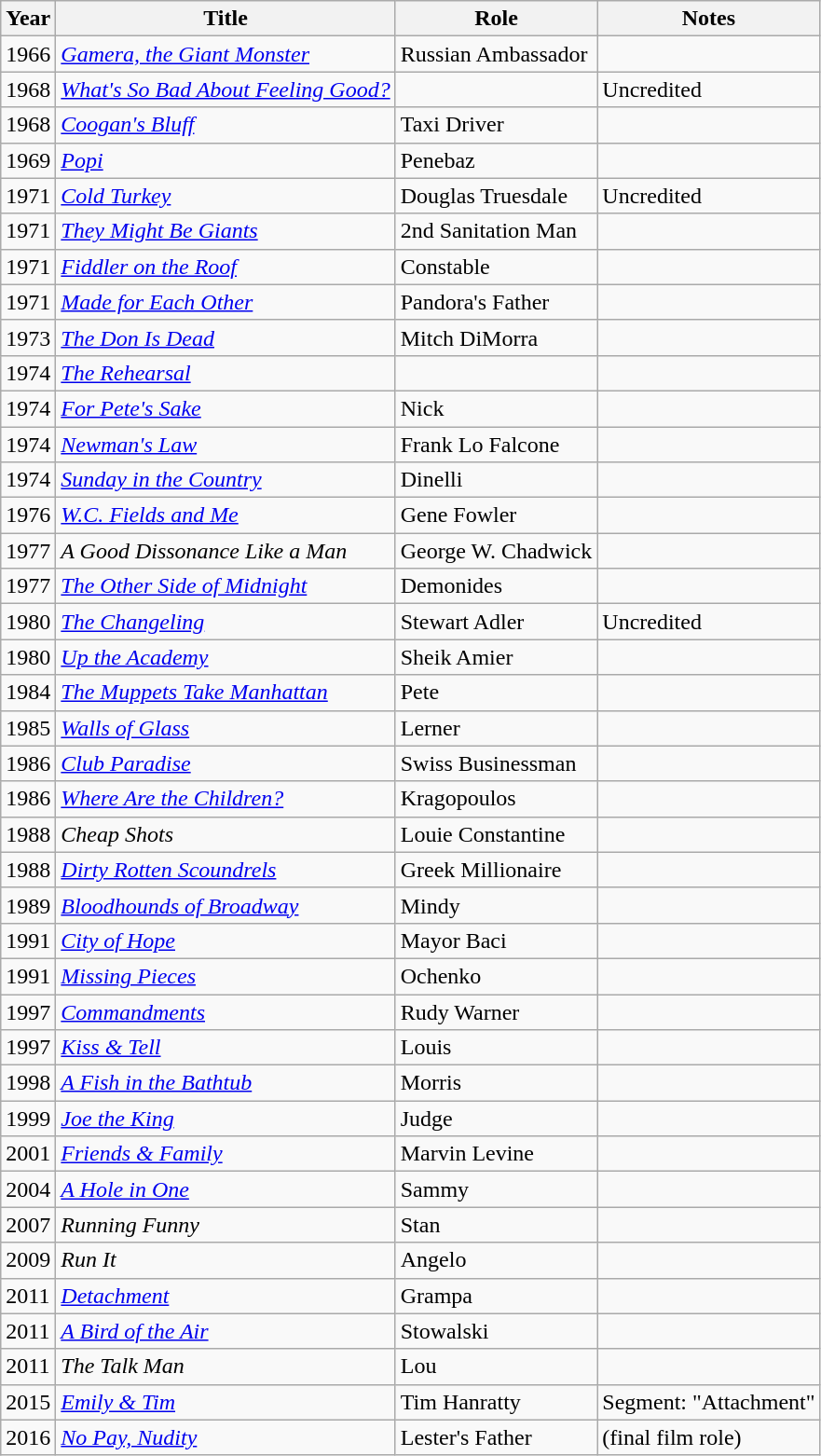<table class="wikitable sortable">
<tr>
<th>Year</th>
<th>Title</th>
<th>Role</th>
<th>Notes</th>
</tr>
<tr>
<td>1966</td>
<td><em><a href='#'>Gamera, the Giant Monster</a></em></td>
<td>Russian Ambassador</td>
<td></td>
</tr>
<tr>
<td>1968</td>
<td><em><a href='#'>What's So Bad About Feeling Good?</a></em></td>
<td></td>
<td>Uncredited</td>
</tr>
<tr>
<td>1968</td>
<td><em><a href='#'>Coogan's Bluff</a></em></td>
<td>Taxi Driver</td>
<td></td>
</tr>
<tr>
<td>1969</td>
<td><em><a href='#'>Popi</a></em></td>
<td>Penebaz</td>
<td></td>
</tr>
<tr>
<td>1971</td>
<td><em><a href='#'>Cold Turkey</a></em></td>
<td>Douglas Truesdale</td>
<td>Uncredited</td>
</tr>
<tr>
<td>1971</td>
<td><em><a href='#'>They Might Be Giants</a></em></td>
<td>2nd Sanitation Man</td>
<td></td>
</tr>
<tr>
<td>1971</td>
<td><em><a href='#'>Fiddler on the Roof</a></em></td>
<td>Constable</td>
<td></td>
</tr>
<tr>
<td>1971</td>
<td><em><a href='#'>Made for Each Other</a></em></td>
<td>Pandora's Father</td>
<td></td>
</tr>
<tr>
<td>1973</td>
<td><em><a href='#'>The Don Is Dead</a></em></td>
<td>Mitch DiMorra</td>
<td></td>
</tr>
<tr>
<td>1974</td>
<td><em><a href='#'>The Rehearsal</a></em></td>
<td></td>
<td></td>
</tr>
<tr>
<td>1974</td>
<td><em><a href='#'>For Pete's Sake</a></em></td>
<td>Nick</td>
<td></td>
</tr>
<tr>
<td>1974</td>
<td><em><a href='#'>Newman's Law</a></em></td>
<td>Frank Lo Falcone</td>
<td></td>
</tr>
<tr>
<td>1974</td>
<td><em><a href='#'>Sunday in the Country</a></em></td>
<td>Dinelli</td>
<td></td>
</tr>
<tr>
<td>1976</td>
<td><em><a href='#'>W.C. Fields and Me</a></em></td>
<td>Gene Fowler</td>
<td></td>
</tr>
<tr>
<td>1977</td>
<td><em>A Good Dissonance Like a Man</em></td>
<td>George W. Chadwick</td>
<td></td>
</tr>
<tr>
<td>1977</td>
<td><em><a href='#'>The Other Side of Midnight</a></em></td>
<td>Demonides</td>
<td></td>
</tr>
<tr>
<td>1980</td>
<td><em><a href='#'>The Changeling</a></em></td>
<td>Stewart Adler</td>
<td>Uncredited</td>
</tr>
<tr>
<td>1980</td>
<td><em><a href='#'>Up the Academy</a></em></td>
<td>Sheik Amier</td>
<td></td>
</tr>
<tr>
<td>1984</td>
<td><em><a href='#'>The Muppets Take Manhattan</a></em></td>
<td>Pete</td>
<td></td>
</tr>
<tr>
<td>1985</td>
<td><em><a href='#'>Walls of Glass</a></em></td>
<td>Lerner</td>
<td></td>
</tr>
<tr>
<td>1986</td>
<td><em><a href='#'>Club Paradise</a></em></td>
<td>Swiss Businessman</td>
<td></td>
</tr>
<tr>
<td>1986</td>
<td><em><a href='#'>Where Are the Children?</a></em></td>
<td>Kragopoulos</td>
<td></td>
</tr>
<tr>
<td>1988</td>
<td><em>Cheap Shots</em></td>
<td>Louie Constantine</td>
<td></td>
</tr>
<tr>
<td>1988</td>
<td><em><a href='#'>Dirty Rotten Scoundrels</a></em></td>
<td>Greek Millionaire</td>
<td></td>
</tr>
<tr>
<td>1989</td>
<td><em><a href='#'>Bloodhounds of Broadway</a></em></td>
<td>Mindy</td>
<td></td>
</tr>
<tr>
<td>1991</td>
<td><em><a href='#'>City of Hope</a></em></td>
<td>Mayor Baci</td>
<td></td>
</tr>
<tr>
<td>1991</td>
<td><em><a href='#'>Missing Pieces</a></em></td>
<td>Ochenko</td>
<td></td>
</tr>
<tr>
<td>1997</td>
<td><em><a href='#'>Commandments</a></em></td>
<td>Rudy Warner</td>
<td></td>
</tr>
<tr>
<td>1997</td>
<td><em><a href='#'>Kiss & Tell</a></em></td>
<td>Louis</td>
<td></td>
</tr>
<tr>
<td>1998</td>
<td><em><a href='#'>A Fish in the Bathtub</a></em></td>
<td>Morris</td>
<td></td>
</tr>
<tr>
<td>1999</td>
<td><em><a href='#'>Joe the King</a></em></td>
<td>Judge</td>
<td></td>
</tr>
<tr>
<td>2001</td>
<td><em><a href='#'>Friends & Family</a></em></td>
<td>Marvin Levine</td>
<td></td>
</tr>
<tr>
<td>2004</td>
<td><em><a href='#'>A Hole in One</a></em></td>
<td>Sammy</td>
<td></td>
</tr>
<tr>
<td>2007</td>
<td><em>Running Funny</em></td>
<td>Stan</td>
<td></td>
</tr>
<tr>
<td>2009</td>
<td><em>Run It</em></td>
<td>Angelo</td>
<td></td>
</tr>
<tr>
<td>2011</td>
<td><em><a href='#'>Detachment</a></em></td>
<td>Grampa</td>
<td></td>
</tr>
<tr>
<td>2011</td>
<td><em><a href='#'>A Bird of the Air</a></em></td>
<td>Stowalski</td>
<td></td>
</tr>
<tr>
<td>2011</td>
<td><em>The Talk Man</em></td>
<td>Lou</td>
<td></td>
</tr>
<tr>
<td>2015</td>
<td><em><a href='#'>Emily & Tim</a></em></td>
<td>Tim Hanratty</td>
<td>Segment: "Attachment"</td>
</tr>
<tr>
<td>2016</td>
<td><em><a href='#'>No Pay, Nudity</a></em></td>
<td>Lester's Father</td>
<td>(final film role)</td>
</tr>
</table>
